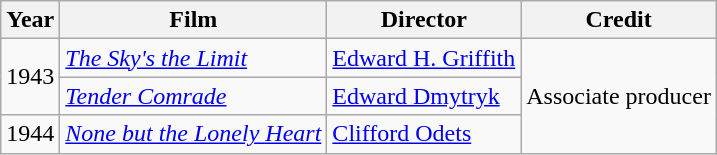<table class="wikitable">
<tr>
<th>Year</th>
<th>Film</th>
<th>Director</th>
<th>Credit</th>
</tr>
<tr>
<td rowspan=2>1943</td>
<td><em><a href='#'>The Sky's the Limit</a></em></td>
<td><a href='#'>Edward H. Griffith</a></td>
<td rowspan=3>Associate producer</td>
</tr>
<tr>
<td><em><a href='#'>Tender Comrade</a></em></td>
<td><a href='#'>Edward Dmytryk</a></td>
</tr>
<tr>
<td>1944</td>
<td><em><a href='#'>None but the Lonely Heart</a></em></td>
<td><a href='#'>Clifford Odets</a></td>
</tr>
</table>
